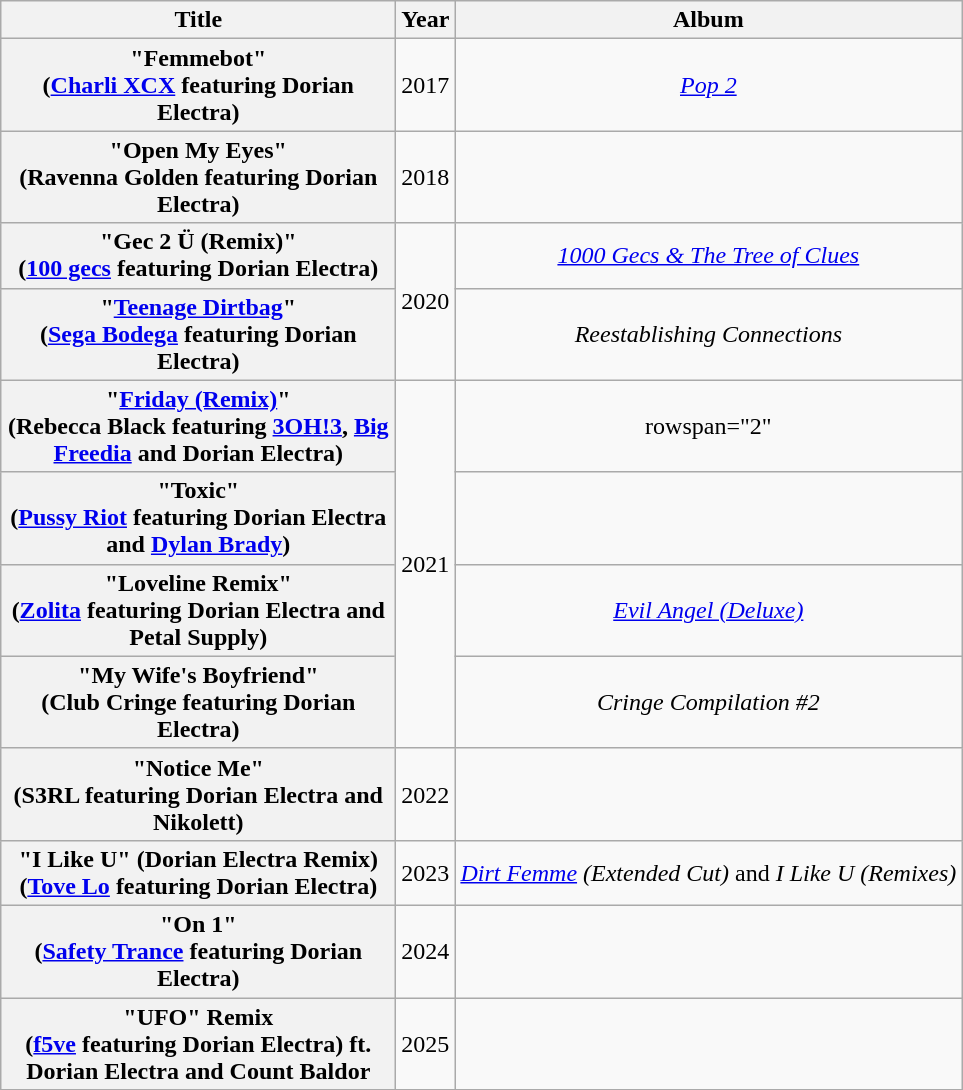<table class="wikitable plainrowheaders" style="text-align:center;">
<tr>
<th style="width:16em;" scope="col">Title</th>
<th scope="col">Year</th>
<th scope="col">Album</th>
</tr>
<tr>
<th scope="row">"Femmebot"<br><span>(<a href='#'>Charli XCX</a> featuring Dorian Electra)</span></th>
<td>2017</td>
<td><a href='#'><em>Pop 2</em></a></td>
</tr>
<tr>
<th scope="row">"Open My Eyes"<br><span>(Ravenna Golden featuring Dorian Electra)</span></th>
<td>2018</td>
<td></td>
</tr>
<tr>
<th scope="row">"Gec 2 Ü (Remix)"<br><span>(<a href='#'>100 gecs</a> featuring Dorian Electra)</span></th>
<td rowspan="2">2020</td>
<td><em><a href='#'>1000 Gecs & The Tree of Clues</a></em></td>
</tr>
<tr>
<th scope="row">"<a href='#'>Teenage Dirtbag</a>"<br><span>(<a href='#'>Sega Bodega</a> featuring Dorian Electra)</span></th>
<td><em>Reestablishing Connections</em></td>
</tr>
<tr>
<th scope="row">"<a href='#'>Friday (Remix)</a>"<br><span>(Rebecca Black featuring <a href='#'>3OH!3</a>, <a href='#'>Big Freedia</a> and Dorian Electra)</span></th>
<td rowspan="4">2021</td>
<td>rowspan="2" </td>
</tr>
<tr>
<th scope="row">"Toxic"<br><span>(<a href='#'>Pussy Riot</a> featuring Dorian Electra and <a href='#'>Dylan Brady</a>)</span></th>
</tr>
<tr>
<th scope="row">"Loveline Remix"<br><span>(<a href='#'>Zolita</a> featuring Dorian Electra and Petal Supply)</span></th>
<td><em><a href='#'>Evil Angel (Deluxe)</a></em></td>
</tr>
<tr>
<th scope="row">"My Wife's Boyfriend"<br><span>(Club Cringe featuring Dorian Electra)</span></th>
<td><em>Cringe Compilation #2</em></td>
</tr>
<tr>
<th scope="row">"Notice Me"<br><span>(S3RL featuring Dorian Electra and Nikolett)</span></th>
<td>2022</td>
<td></td>
</tr>
<tr>
<th scope="row">"I Like U" (Dorian Electra Remix) <br><span>(<a href='#'>Tove Lo</a> featuring Dorian Electra)</span></th>
<td>2023</td>
<td><em><a href='#'>Dirt Femme</a> (Extended Cut) </em> and <em>I Like U (Remixes)</em></td>
</tr>
<tr>
<th scope="row">"On 1" <br><span> (<a href='#'>Safety Trance</a> featuring Dorian Electra) </span></th>
<td>2024</td>
<td></td>
</tr>
<tr>
<th scope="row">"UFO" Remix <br><span>(<a href='#'>f5ve</a> featuring Dorian Electra)</span> ft. Dorian Electra and Count Baldor</th>
<td scope="row">2025</td>
<td></td>
</tr>
<tr>
</tr>
</table>
